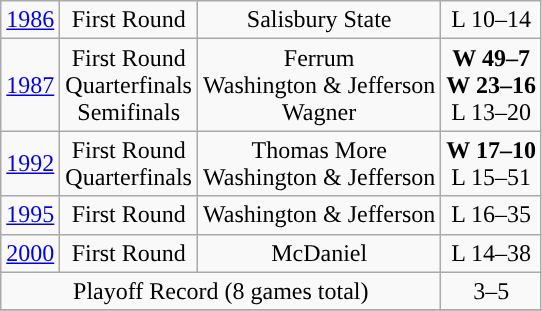<table class="wikitable" style="text-align:center">
<tr align="center">
<td><a href='#'>1986</a></td>
<td>First Round</td>
<td>Salisbury State</td>
<td>L 10–14</td>
</tr>
<tr align="center">
<td><a href='#'>1987</a></td>
<td>First Round<br>Quarterfinals<br>Semifinals</td>
<td>Ferrum<br>Washington & Jefferson<br>Wagner</td>
<td><strong>W 49–7</strong><br><strong>W 23–16</strong><br>L 13–20</td>
</tr>
<tr align="center">
<td><a href='#'>1992</a></td>
<td>First Round<br>Quarterfinals</td>
<td>Thomas More<br>Washington & Jefferson</td>
<td><strong>W 17–10</strong><br>L 15–51</td>
</tr>
<tr align="center">
<td><a href='#'>1995</a></td>
<td>First Round</td>
<td>Washington & Jefferson</td>
<td>L 16–35</td>
</tr>
<tr align="center">
<td><a href='#'>2000</a></td>
<td>First Round</td>
<td>McDaniel</td>
<td>L 14–38</td>
</tr>
<tr align="center">
<td colspan=3>Playoff Record (8 games total)</td>
<td colspan=2>3–5</td>
</tr>
<tr>
</tr>
</table>
